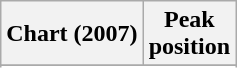<table class="wikitable sortable plainrowheaders" style="text-align:center">
<tr>
<th scope="col">Chart (2007)</th>
<th scope="col">Peak<br>position</th>
</tr>
<tr>
</tr>
<tr>
</tr>
<tr>
</tr>
<tr>
</tr>
</table>
